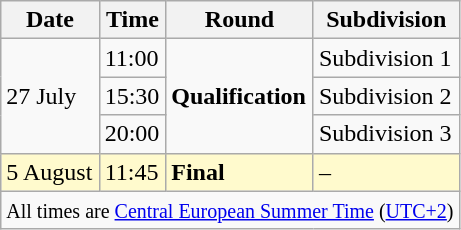<table class="wikitable">
<tr>
<th>Date</th>
<th>Time</th>
<th>Round</th>
<th>Subdivision</th>
</tr>
<tr>
<td rowspan=3>27 July</td>
<td>11:00</td>
<td rowspan=3><strong>Qualification</strong></td>
<td>Subdivision 1</td>
</tr>
<tr>
<td>15:30</td>
<td>Subdivision 2</td>
</tr>
<tr>
<td>20:00</td>
<td>Subdivision 3</td>
</tr>
<tr style=background:lemonchiffon>
<td>5 August</td>
<td>11:45</td>
<td><strong>Final</strong></td>
<td>–</td>
</tr>
<tr>
<td colspan=4 align=center><small>All times are <a href='#'>Central European Summer Time</a> (<a href='#'>UTC+2</a>)</small></td>
</tr>
</table>
